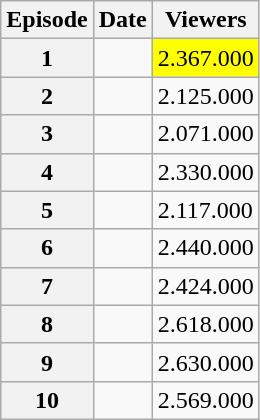<table class="wikitable sortable">
<tr>
<th>Episode</th>
<th>Date</th>
<th>Viewers<br></th>
</tr>
<tr>
<th>1</th>
<td></td>
<td bgcolor="yellow">2.367.000</td>
</tr>
<tr>
<th>2</th>
<td></td>
<td>2.125.000</td>
</tr>
<tr>
<th>3</th>
<td></td>
<td>2.071.000</td>
</tr>
<tr>
<th>4</th>
<td></td>
<td>2.330.000</td>
</tr>
<tr>
<th>5</th>
<td></td>
<td>2.117.000</td>
</tr>
<tr>
<th>6</th>
<td></td>
<td>2.440.000</td>
</tr>
<tr>
<th>7</th>
<td></td>
<td>2.424.000</td>
</tr>
<tr>
<th>8</th>
<td></td>
<td>2.618.000</td>
</tr>
<tr>
<th>9</th>
<td></td>
<td>2.630.000</td>
</tr>
<tr>
<th>10</th>
<td></td>
<td>2.569.000</td>
</tr>
</table>
